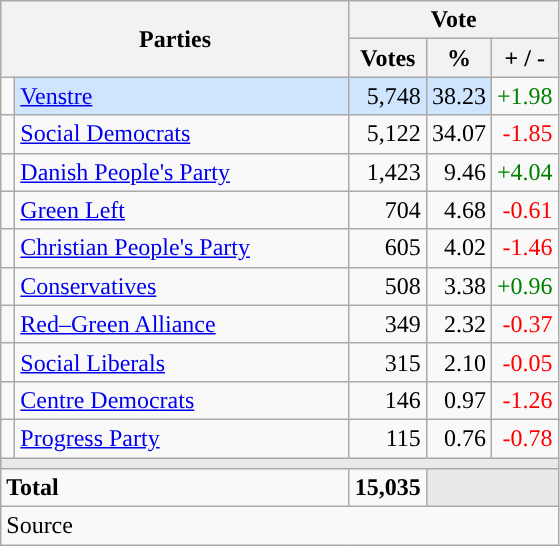<table class="wikitable" style="text-align:right;">
<tr>
<th style="text-align:centre;" rowspan="2" colspan="2" width="225">Parties</th>
<th colspan="3">Vote</th>
</tr>
<tr>
<th width="15">Votes</th>
<th width="15">%</th>
<th width="15">+ / -</th>
</tr>
<tr>
<td width="2" style="color:inherit;background:"></td>
<td bgcolor=#cfe5fe  align="left"><a href='#'>Venstre</a></td>
<td bgcolor=#cfe5fe>5,748</td>
<td bgcolor=#cfe5fe>38.23</td>
<td style=color:green;>+1.98</td>
</tr>
<tr>
<td width="2" style="color:inherit;background:"></td>
<td align="left"><a href='#'>Social Democrats</a></td>
<td>5,122</td>
<td>34.07</td>
<td style=color:red;>-1.85</td>
</tr>
<tr>
<td width="2" style="color:inherit;background:"></td>
<td align="left"><a href='#'>Danish People's Party</a></td>
<td>1,423</td>
<td>9.46</td>
<td style=color:green;>+4.04</td>
</tr>
<tr>
<td width="2" style="color:inherit;background:"></td>
<td align="left"><a href='#'>Green Left</a></td>
<td>704</td>
<td>4.68</td>
<td style=color:red;>-0.61</td>
</tr>
<tr>
<td width="2" style="color:inherit;background:"></td>
<td align="left"><a href='#'>Christian People's Party</a></td>
<td>605</td>
<td>4.02</td>
<td style=color:red;>-1.46</td>
</tr>
<tr>
<td width="2" style="color:inherit;background:"></td>
<td align="left"><a href='#'>Conservatives</a></td>
<td>508</td>
<td>3.38</td>
<td style=color:green;>+0.96</td>
</tr>
<tr>
<td width="2" style="color:inherit;background:"></td>
<td align="left"><a href='#'>Red–Green Alliance</a></td>
<td>349</td>
<td>2.32</td>
<td style=color:red;>-0.37</td>
</tr>
<tr>
<td width="2" style="color:inherit;background:"></td>
<td align="left"><a href='#'>Social Liberals</a></td>
<td>315</td>
<td>2.10</td>
<td style=color:red;>-0.05</td>
</tr>
<tr>
<td width="2" style="color:inherit;background:"></td>
<td align="left"><a href='#'>Centre Democrats</a></td>
<td>146</td>
<td>0.97</td>
<td style=color:red;>-1.26</td>
</tr>
<tr>
<td width="2" style="color:inherit;background:"></td>
<td align="left"><a href='#'>Progress Party</a></td>
<td>115</td>
<td>0.76</td>
<td style=color:red;>-0.78</td>
</tr>
<tr>
<td colspan="7" bgcolor="#E9E9E9"></td>
</tr>
<tr>
<td align="left" colspan="2"><strong>Total</strong></td>
<td><strong>15,035</strong></td>
<td bgcolor="#E9E9E9" colspan="2"></td>
</tr>
<tr>
<td align="left" colspan="6">Source</td>
</tr>
</table>
